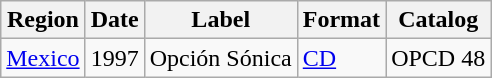<table class="wikitable">
<tr>
<th>Region</th>
<th>Date</th>
<th>Label</th>
<th>Format</th>
<th>Catalog</th>
</tr>
<tr>
<td><a href='#'>Mexico</a></td>
<td>1997</td>
<td>Opción Sónica</td>
<td><a href='#'>CD</a></td>
<td>OPCD 48</td>
</tr>
</table>
